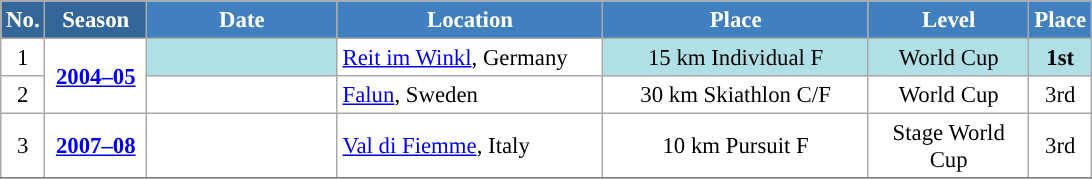<table class="wikitable sortable" style="font-size:95%; text-align:center; border:grey solid 1px; border-collapse:collapse; background:#ffffff;">
<tr style="background:#efefef;">
<th style="background-color:#369; color:white;">No.</th>
<th style="background-color:#369; color:white;">Season</th>
<th style="background-color:#4180be; color:white; width:120px;">Date</th>
<th style="background-color:#4180be; color:white; width:170px;">Location</th>
<th style="background-color:#4180be; color:white; width:170px;">Place</th>
<th style="background-color:#4180be; color:white; width:100px;">Level</th>
<th style="background-color:#4180be; color:white;">Place</th>
</tr>
<tr>
<td align=center>1</td>
<td rowspan=2 align=center><strong><a href='#'>2004–05</a></strong></td>
<td bgcolor="#BOEOE6" align=right></td>
<td align=left> <a href='#'>Reit im Winkl</a>, Germany</td>
<td bgcolor="#BOEOE6">15 km Individual F</td>
<td bgcolor="#BOEOE6">World Cup</td>
<td bgcolor="#BOEOE6"><strong>1st</strong></td>
</tr>
<tr>
<td align=center>2</td>
<td align=right></td>
<td align=left> <a href='#'>Falun</a>, Sweden</td>
<td>30 km Skiathlon C/F</td>
<td>World Cup</td>
<td>3rd</td>
</tr>
<tr>
<td align=center>3</td>
<td rowspan=1 align=center><strong> <a href='#'>2007–08</a> </strong></td>
<td align=right></td>
<td align=left> <a href='#'>Val di Fiemme</a>, Italy</td>
<td>10 km Pursuit F</td>
<td>Stage World Cup</td>
<td>3rd</td>
</tr>
<tr>
</tr>
</table>
